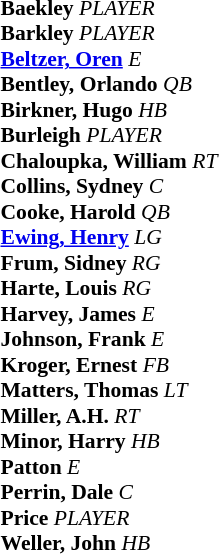<table class="toccolours" style="border-collapse:collapse; font-size:90%;">
<tr>
<td colspan="7" align="center"></td>
</tr>
<tr>
<td colspan=7 align="right"></td>
</tr>
<tr>
<td valign="top"><br><strong>Baekley</strong> <em>PLAYER</em><br>
<strong>Barkley</strong> <em>PLAYER</em><br>
<strong><a href='#'>Beltzer, Oren</a></strong> <em>E</em><br>
<strong>Bentley, Orlando</strong> <em>QB</em><br>
<strong>Birkner, Hugo</strong> <em>HB</em><br>
<strong>Burleigh</strong> <em>PLAYER</em><br>
<strong>Chaloupka, William</strong> <em>RT</em><br>
<strong>Collins, Sydney</strong> <em>C</em><br>
<strong>Cooke, Harold</strong> <em>QB</em><br>
<strong><a href='#'>Ewing, Henry</a></strong> <em>LG</em><br>
<strong>Frum, Sidney</strong> <em>RG</em><br>
<strong>Harte, Louis</strong> <em>RG</em><br>
<strong>Harvey, James</strong> <em>E</em><br>
<strong>Johnson, Frank</strong> <em>E</em><br>
<strong>Kroger, Ernest</strong> <em>FB</em><br>
<strong>Matters, Thomas</strong> <em>LT</em><br>
<strong>Miller, A.H.</strong> <em>RT</em><br>
<strong>Minor, Harry</strong> <em>HB</em><br>
<strong>Patton</strong> <em>E</em><br>
<strong>Perrin, Dale</strong> <em>C</em><br>
<strong>Price</strong> <em>PLAYER</em><br>
<strong>Weller, John</strong> <em>HB</em></td>
</tr>
</table>
